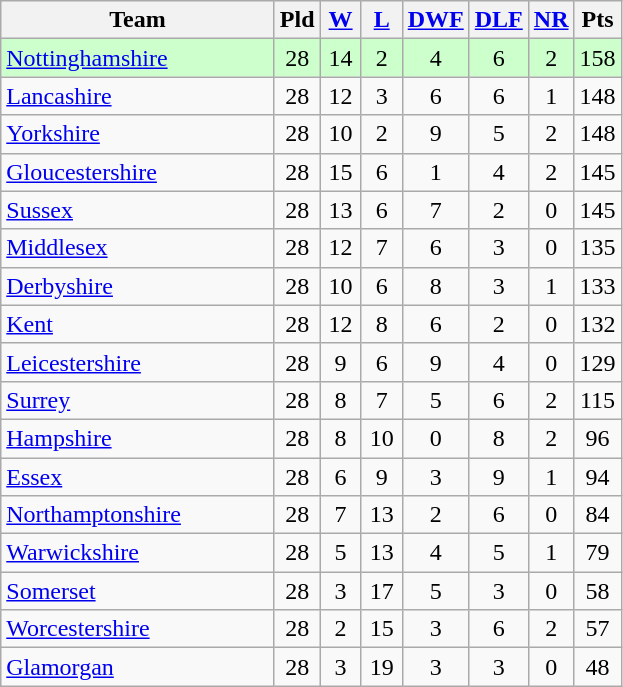<table class="wikitable" style="text-align:center;">
<tr>
<th width=175>Team</th>
<th width=20 abbr="Played">Pld</th>
<th width=20 abbr="Won"><a href='#'>W</a></th>
<th width=20 abbr="Lost"><a href='#'>L</a></th>
<th width=20 abbr="Drawn"><a href='#'>DWF</a></th>
<th width=20 abbr="Drawn"><a href='#'>DLF</a></th>
<th width=20 abbr="No Result"><a href='#'>NR</a></th>
<th width=20 abbr="Points">Pts</th>
</tr>
<tr style="background:#ccffcc;">
<td style="text-align:left;"><a href='#'>Nottinghamshire</a></td>
<td>28</td>
<td>14</td>
<td>2</td>
<td>4</td>
<td>6</td>
<td>2</td>
<td>158</td>
</tr>
<tr>
<td style="text-align:left;"><a href='#'>Lancashire</a></td>
<td>28</td>
<td>12</td>
<td>3</td>
<td>6</td>
<td>6</td>
<td>1</td>
<td>148</td>
</tr>
<tr>
<td style="text-align:left;"><a href='#'>Yorkshire</a></td>
<td>28</td>
<td>10</td>
<td>2</td>
<td>9</td>
<td>5</td>
<td>2</td>
<td>148</td>
</tr>
<tr>
<td style="text-align:left;"><a href='#'>Gloucestershire</a></td>
<td>28</td>
<td>15</td>
<td>6</td>
<td>1</td>
<td>4</td>
<td>2</td>
<td>145</td>
</tr>
<tr>
<td style="text-align:left;"><a href='#'>Sussex</a></td>
<td>28</td>
<td>13</td>
<td>6</td>
<td>7</td>
<td>2</td>
<td>0</td>
<td>145</td>
</tr>
<tr>
<td style="text-align:left;"><a href='#'>Middlesex</a></td>
<td>28</td>
<td>12</td>
<td>7</td>
<td>6</td>
<td>3</td>
<td>0</td>
<td>135</td>
</tr>
<tr>
<td style="text-align:left;"><a href='#'>Derbyshire</a></td>
<td>28</td>
<td>10</td>
<td>6</td>
<td>8</td>
<td>3</td>
<td>1</td>
<td>133</td>
</tr>
<tr>
<td style="text-align:left;"><a href='#'>Kent</a></td>
<td>28</td>
<td>12</td>
<td>8</td>
<td>6</td>
<td>2</td>
<td>0</td>
<td>132</td>
</tr>
<tr>
<td style="text-align:left;"><a href='#'>Leicestershire</a></td>
<td>28</td>
<td>9</td>
<td>6</td>
<td>9</td>
<td>4</td>
<td>0</td>
<td>129</td>
</tr>
<tr>
<td style="text-align:left;"><a href='#'>Surrey</a></td>
<td>28</td>
<td>8</td>
<td>7</td>
<td>5</td>
<td>6</td>
<td>2</td>
<td>115</td>
</tr>
<tr>
<td style="text-align:left;"><a href='#'>Hampshire</a></td>
<td>28</td>
<td>8</td>
<td>10</td>
<td>0</td>
<td>8</td>
<td>2</td>
<td>96</td>
</tr>
<tr>
<td style="text-align:left;"><a href='#'>Essex</a></td>
<td>28</td>
<td>6</td>
<td>9</td>
<td>3</td>
<td>9</td>
<td>1</td>
<td>94</td>
</tr>
<tr>
<td style="text-align:left;"><a href='#'>Northamptonshire</a></td>
<td>28</td>
<td>7</td>
<td>13</td>
<td>2</td>
<td>6</td>
<td>0</td>
<td>84</td>
</tr>
<tr>
<td style="text-align:left;"><a href='#'>Warwickshire</a></td>
<td>28</td>
<td>5</td>
<td>13</td>
<td>4</td>
<td>5</td>
<td>1</td>
<td>79</td>
</tr>
<tr>
<td style="text-align:left;"><a href='#'>Somerset</a></td>
<td>28</td>
<td>3</td>
<td>17</td>
<td>5</td>
<td>3</td>
<td>0</td>
<td>58</td>
</tr>
<tr>
<td style="text-align:left;"><a href='#'>Worcestershire</a></td>
<td>28</td>
<td>2</td>
<td>15</td>
<td>3</td>
<td>6</td>
<td>2</td>
<td>57</td>
</tr>
<tr>
<td style="text-align:left;"><a href='#'>Glamorgan</a></td>
<td>28</td>
<td>3</td>
<td>19</td>
<td>3</td>
<td>3</td>
<td>0</td>
<td>48</td>
</tr>
</table>
